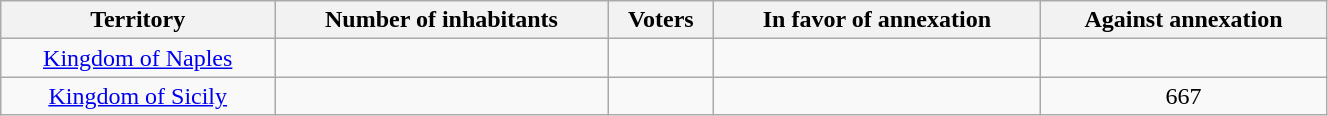<table class="wikitable centre" style="text-align:center; width:70%;">
<tr>
<th scope=col>Territory</th>
<th scope=col>Number of inhabitants</th>
<th scope=col>Voters</th>
<th scope=col>In favor of annexation</th>
<th scope=col>Against annexation</th>
</tr>
<tr>
<td><a href='#'>Kingdom of Naples</a></td>
<td></td>
<td></td>
<td></td>
<td></td>
</tr>
<tr>
<td><a href='#'>Kingdom of Sicily</a></td>
<td></td>
<td></td>
<td></td>
<td>667</td>
</tr>
</table>
